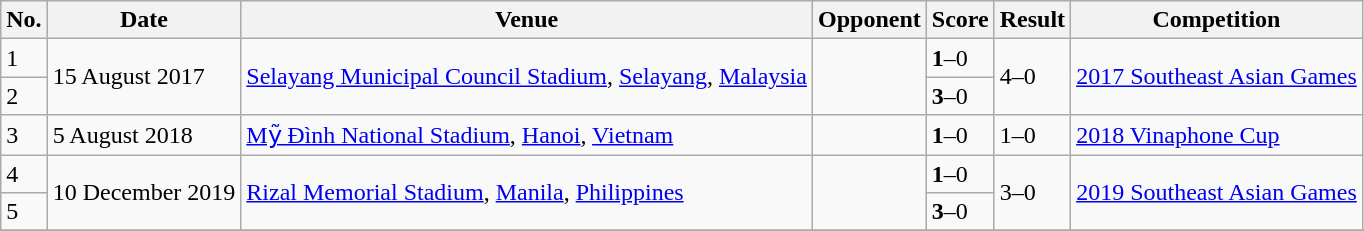<table class="wikitable collapsible collapsed">
<tr>
<th>No.</th>
<th>Date</th>
<th>Venue</th>
<th>Opponent</th>
<th>Score</th>
<th>Result</th>
<th>Competition</th>
</tr>
<tr>
<td>1</td>
<td rowspan="2">15 August 2017</td>
<td rowspan="2"><a href='#'>Selayang Municipal Council Stadium</a>, <a href='#'>Selayang</a>, <a href='#'>Malaysia</a></td>
<td rowspan="2"></td>
<td><strong>1</strong>–0</td>
<td rowspan="2">4–0</td>
<td rowspan="2"><a href='#'>2017 Southeast Asian Games</a></td>
</tr>
<tr>
<td>2</td>
<td><strong>3</strong>–0</td>
</tr>
<tr>
<td>3</td>
<td>5 August 2018</td>
<td><a href='#'>Mỹ Đình National Stadium</a>, <a href='#'>Hanoi</a>, <a href='#'>Vietnam</a></td>
<td></td>
<td><strong>1</strong>–0</td>
<td>1–0</td>
<td><a href='#'>2018 Vinaphone Cup</a></td>
</tr>
<tr>
<td>4</td>
<td rowspan="2">10 December 2019</td>
<td rowspan="2"><a href='#'>Rizal Memorial Stadium</a>, <a href='#'>Manila</a>, <a href='#'>Philippines</a></td>
<td rowspan="2"></td>
<td><strong>1</strong>–0</td>
<td rowspan="2">3–0</td>
<td rowspan="2"><a href='#'>2019 Southeast Asian Games</a></td>
</tr>
<tr>
<td>5</td>
<td><strong>3</strong>–0</td>
</tr>
<tr>
</tr>
</table>
